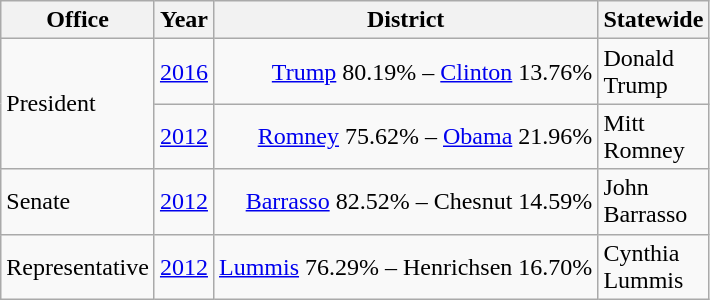<table class=wikitable>
<tr>
<th>Office</th>
<th>Year</th>
<th>District</th>
<th>Statewide</th>
</tr>
<tr>
<td rowspan="2">President</td>
<td><a href='#'>2016</a></td>
<td align="right" ><a href='#'>Trump</a> 80.19% – <a href='#'>Clinton</a> 13.76%</td>
<td>Donald<br>Trump</td>
</tr>
<tr>
<td><a href='#'>2012</a></td>
<td align="right" ><a href='#'>Romney</a> 75.62% – <a href='#'>Obama</a> 21.96%</td>
<td>Mitt<br>Romney</td>
</tr>
<tr>
<td>Senate</td>
<td><a href='#'>2012</a></td>
<td align="right" ><a href='#'>Barrasso</a> 82.52% – Chesnut 14.59%</td>
<td>John<br>Barrasso</td>
</tr>
<tr>
<td>Representative</td>
<td><a href='#'>2012</a></td>
<td align="right" ><a href='#'>Lummis</a> 76.29% – Henrichsen 16.70%</td>
<td>Cynthia<br>Lummis</td>
</tr>
</table>
